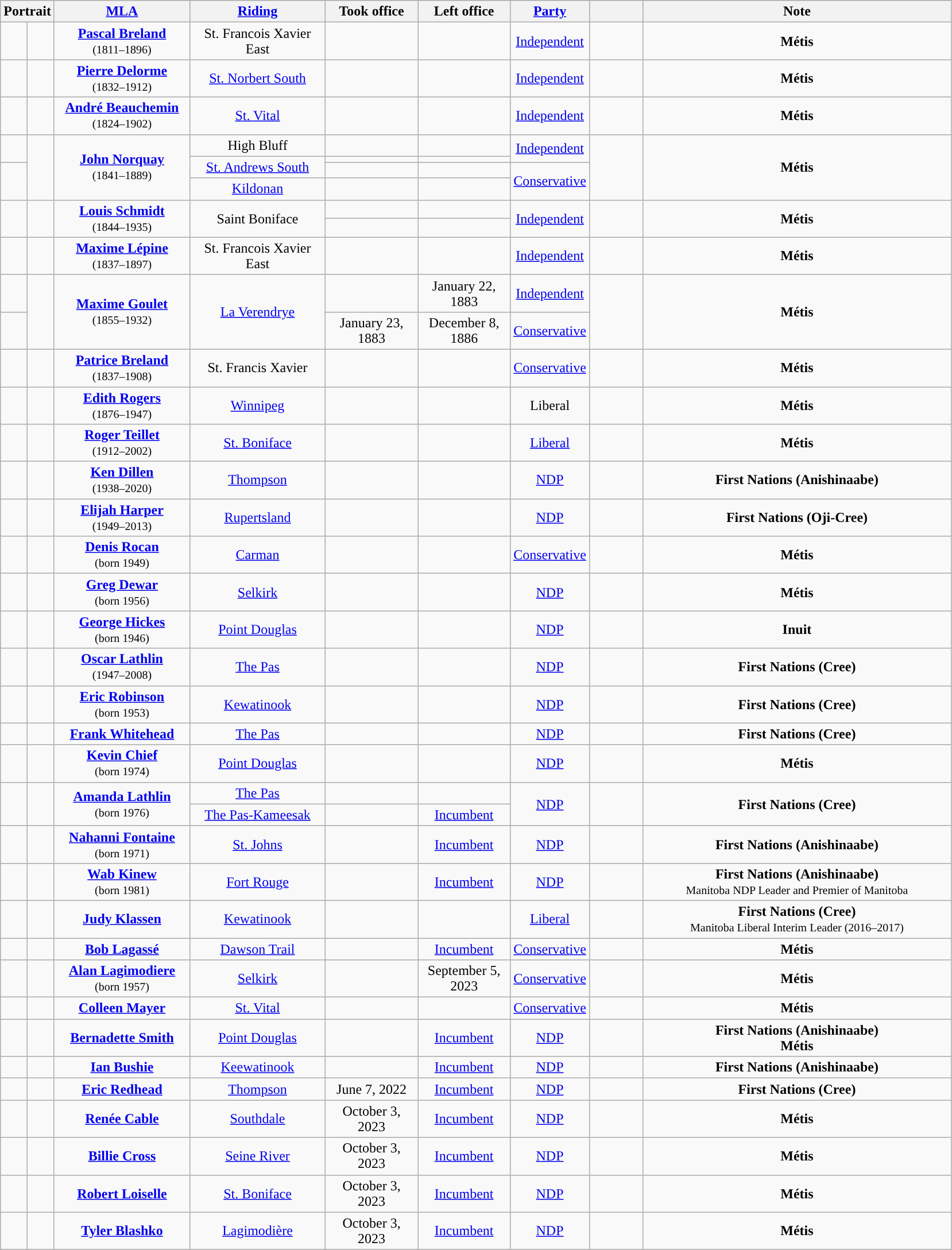<table class="wikitable sortable plainrowheaders" style="text-align: center;">
<tr>
<th colspan="2" class=unsortable>Portrait</th>
<th class="unsortable" style="width:150px;"><a href='#'>MLA</a></th>
<th scope="col" style="width:150px;"><a href='#'>Riding</a></th>
<th scope="col" style="width:100px;">Took office</th>
<th scope="col" style="width:100px;">Left office</th>
<th scope="col" style="width:70px;"><a href='#'>Party</a></th>
<th scope="col" class="unsortable" style="width:55px;"></th>
<th scope="col" class="unsortable" style="width:350px;">Note</th>
</tr>
<tr>
<td rowspan="1" style="background:"></td>
<td></td>
<td><strong><a href='#'>Pascal Breland</a></strong><br><small>(1811–1896)</small></td>
<td>St. Francois Xavier East</td>
<td></td>
<td></td>
<td><a href='#'>Independent</a></td>
<td></td>
<td><strong>Métis</strong></td>
</tr>
<tr>
<td rowspan="1" style="background:"></td>
<td></td>
<td><strong><a href='#'>Pierre Delorme</a></strong><br><small>(1832–1912)</small></td>
<td><a href='#'>St. Norbert South</a></td>
<td></td>
<td></td>
<td><a href='#'>Independent</a></td>
<td></td>
<td><strong>Métis</strong></td>
</tr>
<tr>
<td rowspan="1" style="background:"></td>
<td></td>
<td><strong><a href='#'>André Beauchemin</a></strong><br><small>(1824–1902)</small></td>
<td><a href='#'>St. Vital</a></td>
<td></td>
<td></td>
<td><a href='#'>Independent</a></td>
<td></td>
<td><strong>Métis</strong></td>
</tr>
<tr>
<td rowspan="2" style="background:"></td>
<td rowspan="4"></td>
<td rowspan="4"><strong><a href='#'>John Norquay</a></strong><br><small>(1841–1889)</small></td>
<td>High Bluff</td>
<td></td>
<td></td>
<td rowspan="2"><a href='#'>Independent</a></td>
<td rowspan="4"></td>
<td rowspan="4"><strong>Métis</strong></td>
</tr>
<tr>
<td rowspan="2"><a href='#'>St. Andrews South</a></td>
<td></td>
<td></td>
</tr>
<tr>
<td rowspan="2" style="background:"></td>
<td></td>
<td></td>
<td rowspan="2"><a href='#'>Conservative</a></td>
</tr>
<tr>
<td><a href='#'>Kildonan</a></td>
<td></td>
<td></td>
</tr>
<tr>
<td rowspan="2" style="background:"></td>
<td rowspan="2"></td>
<td rowspan="2"><strong><a href='#'>Louis Schmidt</a></strong><br><small>(1844–1935)</small></td>
<td rowspan="2">Saint Boniface</td>
<td></td>
<td></td>
<td rowspan="2"><a href='#'>Independent</a></td>
<td rowspan="2"></td>
<td rowspan="2"><strong>Métis</strong></td>
</tr>
<tr>
<td></td>
<td></td>
</tr>
<tr>
<td rowspan="1" style="background:"></td>
<td></td>
<td><strong><a href='#'>Maxime Lépine</a></strong><br><small>(1837–1897)</small></td>
<td>St. Francois Xavier East</td>
<td></td>
<td></td>
<td><a href='#'>Independent</a></td>
<td></td>
<td><strong>Métis</strong></td>
</tr>
<tr>
<td rowspan="1" style="background:"></td>
<td rowspan="2"></td>
<td rowspan="2"><strong><a href='#'>Maxime Goulet</a></strong><br><small>(1855–1932)</small></td>
<td rowspan="2"><a href='#'>La Verendrye</a></td>
<td></td>
<td>January 22, 1883</td>
<td><a href='#'>Independent</a></td>
<td rowspan="2"></td>
<td rowspan="2"><strong>Métis</strong></td>
</tr>
<tr>
<td rowspan="1" style="background:"></td>
<td>January 23, 1883</td>
<td>December 8, 1886</td>
<td><a href='#'>Conservative</a></td>
</tr>
<tr>
<td rowspan="1" style="background:"></td>
<td></td>
<td><strong><a href='#'>Patrice Breland</a></strong><br><small>(1837–1908)</small></td>
<td>St. Francis Xavier</td>
<td></td>
<td></td>
<td><a href='#'>Conservative</a></td>
<td></td>
<td><strong>Métis</strong></td>
</tr>
<tr>
<td rowspan="1" style="background:"></td>
<td></td>
<td><strong><a href='#'>Edith Rogers</a></strong><br><small>(1876–1947)</small></td>
<td><a href='#'>Winnipeg</a></td>
<td></td>
<td></td>
<td>Liberal</td>
<td></td>
<td><strong>Métis</strong></td>
</tr>
<tr>
<td rowspan="1" style="background:"></td>
<td></td>
<td><strong><a href='#'>Roger Teillet</a></strong><br><small>(1912–2002)</small></td>
<td><a href='#'>St. Boniface</a></td>
<td></td>
<td></td>
<td><a href='#'>Liberal</a></td>
<td></td>
<td><strong>Métis</strong></td>
</tr>
<tr>
<td rowspan="1" style="background:"></td>
<td></td>
<td><strong><a href='#'>Ken Dillen</a></strong><br><small>(1938–2020)</small></td>
<td><a href='#'>Thompson</a></td>
<td></td>
<td></td>
<td><a href='#'>NDP</a></td>
<td></td>
<td><strong>First Nations (Anishinaabe)</strong></td>
</tr>
<tr>
<td rowspan="1" style="background:"></td>
<td></td>
<td><strong><a href='#'>Elijah Harper</a></strong><br><small>(1949–2013)</small></td>
<td><a href='#'>Rupertsland</a></td>
<td></td>
<td></td>
<td><a href='#'>NDP</a></td>
<td></td>
<td><strong>First Nations (Oji-Cree)</strong></td>
</tr>
<tr>
<td rowspan="1" style="background:"></td>
<td></td>
<td><strong><a href='#'>Denis Rocan</a></strong><br><small>(born 1949)</small></td>
<td><a href='#'>Carman</a></td>
<td></td>
<td></td>
<td><a href='#'>Conservative</a></td>
<td></td>
<td><strong>Métis</strong></td>
</tr>
<tr>
<td rowspan="1" style="background:"></td>
<td></td>
<td><strong><a href='#'>Greg Dewar</a></strong><br><small>(born 1956)</small></td>
<td><a href='#'>Selkirk</a></td>
<td></td>
<td></td>
<td><a href='#'>NDP</a></td>
<td></td>
<td><strong>Métis</strong></td>
</tr>
<tr>
<td rowspan="1" style="background:"></td>
<td></td>
<td><strong><a href='#'>George Hickes</a></strong><br><small>(born 1946)</small></td>
<td><a href='#'>Point Douglas</a></td>
<td></td>
<td></td>
<td><a href='#'>NDP</a></td>
<td></td>
<td><strong>Inuit</strong></td>
</tr>
<tr>
<td rowspan="1" style="background:"></td>
<td></td>
<td><strong><a href='#'>Oscar Lathlin</a></strong><br><small>(1947–2008)</small></td>
<td><a href='#'>The Pas</a></td>
<td></td>
<td></td>
<td><a href='#'>NDP</a></td>
<td></td>
<td><strong>First Nations (Cree)</strong></td>
</tr>
<tr>
<td rowspan="1" style="background:"></td>
<td></td>
<td><strong><a href='#'>Eric Robinson</a></strong><br><small>(born 1953)</small></td>
<td><a href='#'>Kewatinook</a></td>
<td></td>
<td></td>
<td><a href='#'>NDP</a></td>
<td></td>
<td><strong>First Nations (Cree)</strong></td>
</tr>
<tr>
<td rowspan="1" style="background:"></td>
<td></td>
<td><strong><a href='#'>Frank Whitehead</a></strong></td>
<td><a href='#'>The Pas</a></td>
<td></td>
<td></td>
<td><a href='#'>NDP</a></td>
<td></td>
<td><strong>First Nations (Cree)</strong></td>
</tr>
<tr>
<td rowspan="1" style="background:"></td>
<td></td>
<td><strong><a href='#'>Kevin Chief</a></strong><br><small>(born 1974)</small></td>
<td><a href='#'>Point Douglas</a></td>
<td></td>
<td></td>
<td><a href='#'>NDP</a></td>
<td></td>
<td><strong>Métis</strong></td>
</tr>
<tr>
<td rowspan="2" style="background:"></td>
<td rowspan="2"></td>
<td rowspan="2"><strong><a href='#'>Amanda Lathlin</a></strong><br><small>(born 1976)</small></td>
<td><a href='#'>The Pas</a></td>
<td></td>
<td></td>
<td rowspan="2"><a href='#'>NDP</a></td>
<td rowspan="2"></td>
<td rowspan="2"><strong>First Nations (Cree)</strong></td>
</tr>
<tr>
<td><a href='#'>The Pas-Kameesak</a></td>
<td></td>
<td><a href='#'>Incumbent</a></td>
</tr>
<tr>
<td rowspan="1" style="background:"></td>
<td></td>
<td><strong><a href='#'>Nahanni Fontaine</a></strong><br><small>(born 1971)</small></td>
<td><a href='#'>St. Johns</a></td>
<td></td>
<td><a href='#'>Incumbent</a></td>
<td><a href='#'>NDP</a></td>
<td></td>
<td><strong>First Nations (Anishinaabe)</strong></td>
</tr>
<tr>
<td rowspan="1" style="background:"></td>
<td></td>
<td><strong><a href='#'>Wab Kinew</a></strong><br><small>(born 1981)</small></td>
<td><a href='#'>Fort Rouge</a></td>
<td></td>
<td><a href='#'>Incumbent</a></td>
<td><a href='#'>NDP</a></td>
<td></td>
<td><strong>First Nations (Anishinaabe)</strong><br><small>Manitoba NDP Leader and Premier of Manitoba</small></td>
</tr>
<tr>
<td rowspan="1" style="background:"></td>
<td></td>
<td><strong><a href='#'>Judy Klassen</a></strong></td>
<td><a href='#'>Kewatinook</a></td>
<td></td>
<td></td>
<td><a href='#'>Liberal</a></td>
<td></td>
<td><strong>First Nations (Cree)</strong><br><small>Manitoba Liberal Interim Leader (2016–2017)</small></td>
</tr>
<tr>
<td rowspan="1" style="background:"></td>
<td></td>
<td><strong><a href='#'>Bob Lagassé</a></strong></td>
<td><a href='#'>Dawson Trail</a></td>
<td></td>
<td><a href='#'>Incumbent</a></td>
<td><a href='#'>Conservative</a></td>
<td></td>
<td><strong>Métis</strong></td>
</tr>
<tr>
<td rowspan="1" style="background:"></td>
<td></td>
<td><strong><a href='#'>Alan Lagimodiere</a></strong><br><small>(born 1957)</small></td>
<td><a href='#'>Selkirk</a></td>
<td></td>
<td>September 5, 2023</td>
<td><a href='#'>Conservative</a></td>
<td></td>
<td><strong>Métis</strong></td>
</tr>
<tr>
<td rowspan="1" style="background:"></td>
<td></td>
<td><strong><a href='#'>Colleen Mayer</a></strong></td>
<td><a href='#'>St. Vital</a></td>
<td></td>
<td></td>
<td><a href='#'>Conservative</a></td>
<td></td>
<td><strong>Métis</strong></td>
</tr>
<tr>
<td rowspan="1" style="background:"></td>
<td></td>
<td><strong><a href='#'>Bernadette Smith</a></strong></td>
<td><a href='#'>Point Douglas</a></td>
<td></td>
<td><a href='#'>Incumbent</a></td>
<td><a href='#'>NDP</a></td>
<td></td>
<td><strong>First Nations (Anishinaabe)</strong><br><strong>Métis</strong></td>
</tr>
<tr>
<td rowspan="1" style="background:"></td>
<td></td>
<td><strong><a href='#'>Ian Bushie</a></strong></td>
<td><a href='#'>Keewatinook</a></td>
<td></td>
<td><a href='#'>Incumbent</a></td>
<td><a href='#'>NDP</a></td>
<td></td>
<td><strong>First Nations (Anishinaabe)</strong></td>
</tr>
<tr>
<td rowspan="1" style="background:"></td>
<td></td>
<td><strong><a href='#'>Eric Redhead</a></strong></td>
<td><a href='#'>Thompson</a></td>
<td>June 7, 2022</td>
<td><a href='#'>Incumbent</a></td>
<td><a href='#'>NDP</a></td>
<td></td>
<td><strong>First Nations (Cree)</strong></td>
</tr>
<tr>
<td rowspan="1" style="background:"></td>
<td></td>
<td><strong><a href='#'>Renée Cable</a></strong></td>
<td><a href='#'>Southdale</a></td>
<td>October 3, 2023</td>
<td><a href='#'>Incumbent</a></td>
<td><a href='#'>NDP</a></td>
<td></td>
<td><strong>Métis</strong></td>
</tr>
<tr>
<td rowspan="1" style="background:"></td>
<td></td>
<td><strong><a href='#'>Billie Cross</a></strong></td>
<td><a href='#'>Seine River</a></td>
<td>October 3, 2023</td>
<td><a href='#'>Incumbent</a></td>
<td><a href='#'>NDP</a></td>
<td></td>
<td><strong>Métis</strong></td>
</tr>
<tr>
<td rowspan="1" style="background:"></td>
<td></td>
<td><strong><a href='#'>Robert Loiselle</a></strong></td>
<td><a href='#'>St. Boniface</a></td>
<td>October 3, 2023</td>
<td><a href='#'>Incumbent</a></td>
<td><a href='#'>NDP</a></td>
<td></td>
<td><strong>Métis</strong></td>
</tr>
<tr>
<td rowspan="1" style="background:"></td>
<td></td>
<td><strong><a href='#'>Tyler Blashko</a></strong></td>
<td><a href='#'>Lagimodière</a></td>
<td>October 3, 2023</td>
<td><a href='#'>Incumbent</a></td>
<td><a href='#'>NDP</a></td>
<td></td>
<td><strong>Métis</strong></td>
</tr>
</table>
